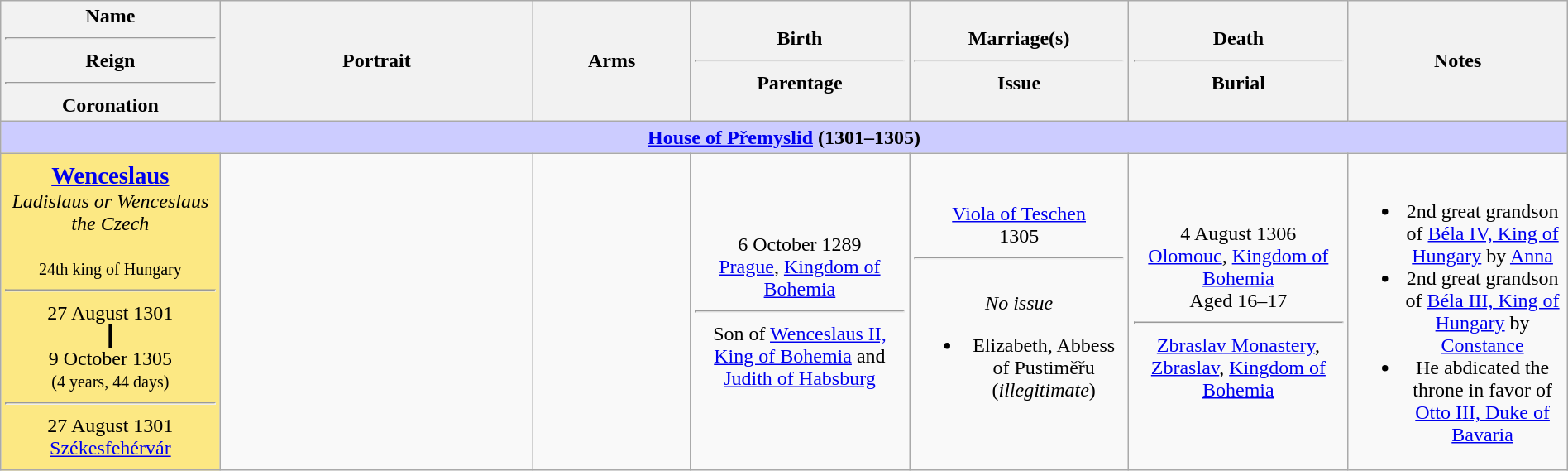<table style="text-align:Center; width:100%" class="wikitable">
<tr>
<th width="14%">Name<hr>Reign<hr>Coronation</th>
<th width="20%">Portrait</th>
<th width="10%">Arms</th>
<th width="14%">Birth<hr>Parentage</th>
<th width="14%">Marriage(s)<hr>Issue</th>
<th width="14%">Death<hr>Burial</th>
<th width="14%">Notes</th>
</tr>
<tr>
<th colspan="7" style="background:#ccccff"><a href='#'>House of Přemyslid</a> (1301–1305)</th>
</tr>
<tr>
<td style="background:#FCE883"><strong><a href='#'><big>Wenceslaus</big></a></strong><br><em>Ladislaus or Wenceslaus the Czech</em><br><small></small><br><small>24th king of Hungary</small><hr>27 August 1301<br>┃<br>9 October 1305<br><small>(4 years, 44 days)</small><hr>27 August 1301<br><a href='#'>Székesfehérvár</a></td>
<td></td>
<td></td>
<td>6 October 1289<br><a href='#'>Prague</a>, <a href='#'>Kingdom of Bohemia</a><hr>Son of <a href='#'>Wenceslaus II, King of Bohemia</a> and <a href='#'>Judith of Habsburg</a></td>
<td><a href='#'>Viola of Teschen</a><br>1305<hr><br><em>No issue</em><ul><li>Elizabeth, Abbess of Pustiměřu (<em>illegitimate</em>)</li></ul></td>
<td>4 August 1306<br><a href='#'>Olomouc</a>, <a href='#'>Kingdom of Bohemia</a><br>Aged 16–17<hr><a href='#'>Zbraslav Monastery</a>, <a href='#'>Zbraslav</a>, <a href='#'>Kingdom of Bohemia</a></td>
<td><br><ul><li>2nd great grandson of <a href='#'>Béla IV, King of Hungary</a> by <a href='#'>Anna</a></li><li>2nd great grandson of <a href='#'>Béla III, King of Hungary</a> by <a href='#'>Constance</a></li><li>He abdicated the throne in favor of <a href='#'>Otto III, Duke of Bavaria</a></li></ul></td>
</tr>
</table>
